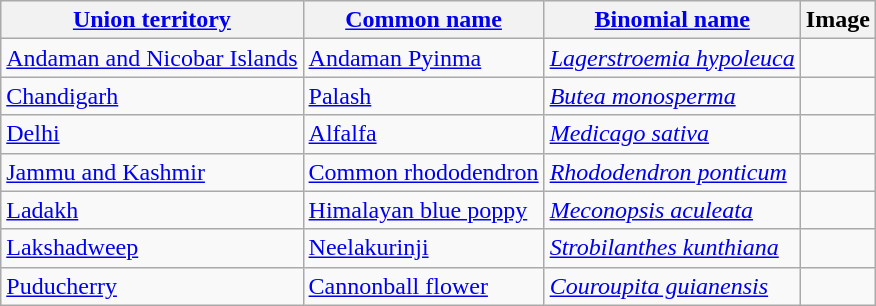<table class="wikitable sortable">
<tr>
<th><a href='#'>Union territory</a></th>
<th><a href='#'>Common name</a></th>
<th><a href='#'>Binomial name</a></th>
<th>Image</th>
</tr>
<tr>
<td><a href='#'>Andaman and Nicobar Islands</a></td>
<td><a href='#'>Andaman Pyinma</a></td>
<td><em><a href='#'>Lagerstroemia hypoleuca</a></em></td>
<td></td>
</tr>
<tr>
<td><a href='#'>Chandigarh</a></td>
<td><a href='#'>Palash</a></td>
<td><em><a href='#'>Butea monosperma</a></em></td>
<td></td>
</tr>
<tr>
<td><a href='#'>Delhi</a></td>
<td><a href='#'>Alfalfa</a></td>
<td><em><a href='#'>Medicago sativa</a></em></td>
<td></td>
</tr>
<tr>
<td><a href='#'>Jammu and Kashmir</a></td>
<td><a href='#'>Common rhododendron</a></td>
<td><em><a href='#'>Rhododendron ponticum</a></em></td>
<td></td>
</tr>
<tr>
<td><a href='#'>Ladakh</a></td>
<td><a href='#'>Himalayan blue poppy</a></td>
<td><em><a href='#'>Meconopsis aculeata</a></em></td>
<td></td>
</tr>
<tr>
<td><a href='#'>Lakshadweep</a></td>
<td><a href='#'>Neelakurinji</a></td>
<td><em><a href='#'>Strobilanthes kunthiana</a></em></td>
<td></td>
</tr>
<tr>
<td><a href='#'>Puducherry</a></td>
<td><a href='#'>Cannonball flower</a></td>
<td><em><a href='#'>Couroupita guianensis</a></em></td>
<td></td>
</tr>
</table>
